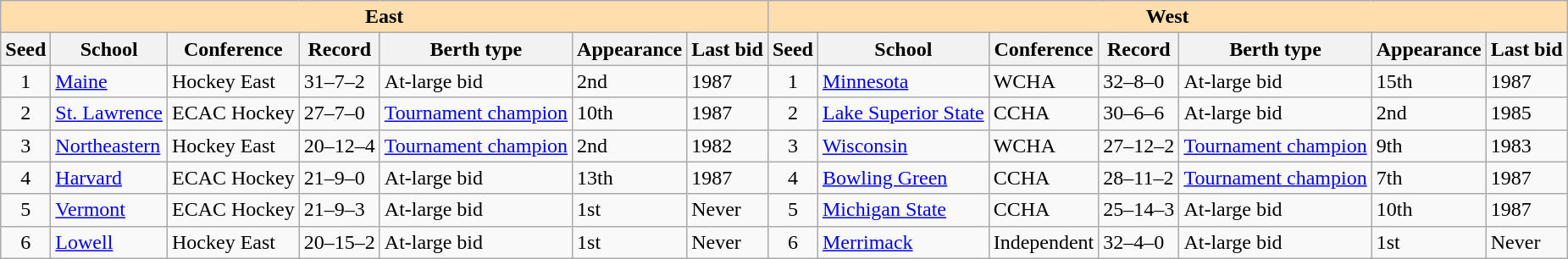<table class="wikitable">
<tr>
<th colspan="7" style="background:#ffdead;">East</th>
<th colspan="7" style="background:#ffdead;">West</th>
</tr>
<tr>
<th>Seed</th>
<th>School</th>
<th>Conference</th>
<th>Record</th>
<th>Berth type</th>
<th>Appearance</th>
<th>Last bid</th>
<th>Seed</th>
<th>School</th>
<th>Conference</th>
<th>Record</th>
<th>Berth type</th>
<th>Appearance</th>
<th>Last bid</th>
</tr>
<tr>
<td align=center>1</td>
<td><a href='#'>Maine</a></td>
<td>Hockey East</td>
<td>31–7–2</td>
<td>At-large bid</td>
<td>2nd</td>
<td>1987</td>
<td align=center>1</td>
<td><a href='#'>Minnesota</a></td>
<td>WCHA</td>
<td>32–8–0</td>
<td>At-large bid</td>
<td>15th</td>
<td>1987</td>
</tr>
<tr>
<td align=center>2</td>
<td><a href='#'>St. Lawrence</a></td>
<td>ECAC Hockey</td>
<td>27–7–0</td>
<td><a href='#'>Tournament champion</a></td>
<td>10th</td>
<td>1987</td>
<td align=center>2</td>
<td><a href='#'>Lake Superior State</a></td>
<td>CCHA</td>
<td>30–6–6</td>
<td>At-large bid</td>
<td>2nd</td>
<td>1985</td>
</tr>
<tr>
<td align=center>3</td>
<td><a href='#'>Northeastern</a></td>
<td>Hockey East</td>
<td>20–12–4</td>
<td><a href='#'>Tournament champion</a></td>
<td>2nd</td>
<td>1982</td>
<td align=center>3</td>
<td><a href='#'>Wisconsin</a></td>
<td>WCHA</td>
<td>27–12–2</td>
<td><a href='#'>Tournament champion</a></td>
<td>9th</td>
<td>1983</td>
</tr>
<tr>
<td align=center>4</td>
<td><a href='#'>Harvard</a></td>
<td>ECAC Hockey</td>
<td>21–9–0</td>
<td>At-large bid</td>
<td>13th</td>
<td>1987</td>
<td align=center>4</td>
<td><a href='#'>Bowling Green</a></td>
<td>CCHA</td>
<td>28–11–2</td>
<td><a href='#'>Tournament champion</a></td>
<td>7th</td>
<td>1987</td>
</tr>
<tr>
<td align=center>5</td>
<td><a href='#'>Vermont</a></td>
<td>ECAC Hockey</td>
<td>21–9–3</td>
<td>At-large bid</td>
<td>1st</td>
<td>Never</td>
<td align=center>5</td>
<td><a href='#'>Michigan State</a></td>
<td>CCHA</td>
<td>25–14–3</td>
<td>At-large bid</td>
<td>10th</td>
<td>1987</td>
</tr>
<tr>
<td align=center>6</td>
<td><a href='#'>Lowell</a></td>
<td>Hockey East</td>
<td>20–15–2</td>
<td>At-large bid</td>
<td>1st</td>
<td>Never</td>
<td align=center>6</td>
<td><a href='#'>Merrimack</a></td>
<td>Independent</td>
<td>32–4–0</td>
<td>At-large bid</td>
<td>1st</td>
<td>Never</td>
</tr>
</table>
